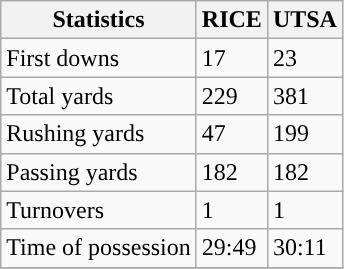<table class="wikitable" style="float: left;">
<tr>
<th>Statistics</th>
<th>RICE</th>
<th>UTSA</th>
</tr>
<tr>
<td>First downs</td>
<td>17</td>
<td>23</td>
</tr>
<tr>
<td>Total yards</td>
<td>229</td>
<td>381</td>
</tr>
<tr>
<td>Rushing yards</td>
<td>47</td>
<td>199</td>
</tr>
<tr>
<td>Passing yards</td>
<td>182</td>
<td>182</td>
</tr>
<tr>
<td>Turnovers</td>
<td>1</td>
<td>1</td>
</tr>
<tr>
<td>Time of possession</td>
<td>29:49</td>
<td>30:11</td>
</tr>
<tr>
</tr>
</table>
